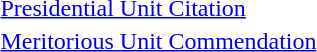<table>
<tr>
<td></td>
<td><a href='#'>Presidential Unit Citation</a></td>
</tr>
<tr>
<td></td>
<td><a href='#'>Meritorious Unit Commendation</a></td>
</tr>
</table>
